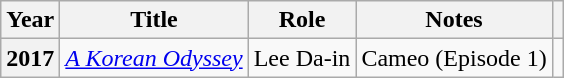<table class="wikitable plainrowheaders">
<tr>
<th scope="col">Year</th>
<th scope="col">Title</th>
<th scope="col">Role</th>
<th scope="col">Notes</th>
<th scope="col" class="unsortable"></th>
</tr>
<tr>
<th scope="row">2017</th>
<td><em><a href='#'>A Korean Odyssey</a></em></td>
<td>Lee Da-in</td>
<td>Cameo (Episode 1)</td>
<td align="center"></td>
</tr>
</table>
